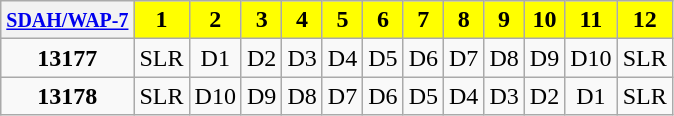<table class="wikitable plainrowheaders unsortable" style="text-align:center">
<tr>
<th>  <a href='#'><small>SDAH/WAP-7</small></a></th>
<th rowspan="1" scope="col" style="background:yellow;">1</th>
<th rowspan="1" scope="col" style="background:yellow;">2</th>
<th rowspan="1" scope="col" style="background:yellow;">3</th>
<th rowspan="1" scope="col" style="background:yellow;">4</th>
<th rowspan="1" scope="col" style="background:yellow;">5</th>
<th rowspan="1" scope="col" style="background:yellow;">6</th>
<th rowspan="1" scope="col" style="background:yellow;">7</th>
<th rowspan="1" scope="col" style="background:yellow;">8</th>
<th rowspan="1" scope="col" style="background:yellow;">9</th>
<th rowspan="1" scope="col" style="background:yellow;">10</th>
<th rowspan="1" scope="col" style="background:yellow;">11</th>
<th rowspan="1" scope="col" style="background:yellow;">12</th>
</tr>
<tr>
<td><strong>13177</strong></td>
<td>SLR</td>
<td>D1</td>
<td>D2</td>
<td>D3</td>
<td>D4</td>
<td>D5</td>
<td>D6</td>
<td>D7</td>
<td>D8</td>
<td>D9</td>
<td>D10</td>
<td>SLR</td>
</tr>
<tr>
<td><strong>13178</strong></td>
<td>SLR</td>
<td>D10</td>
<td>D9</td>
<td>D8</td>
<td>D7</td>
<td>D6</td>
<td>D5</td>
<td>D4</td>
<td>D3</td>
<td>D2</td>
<td>D1</td>
<td>SLR</td>
</tr>
</table>
